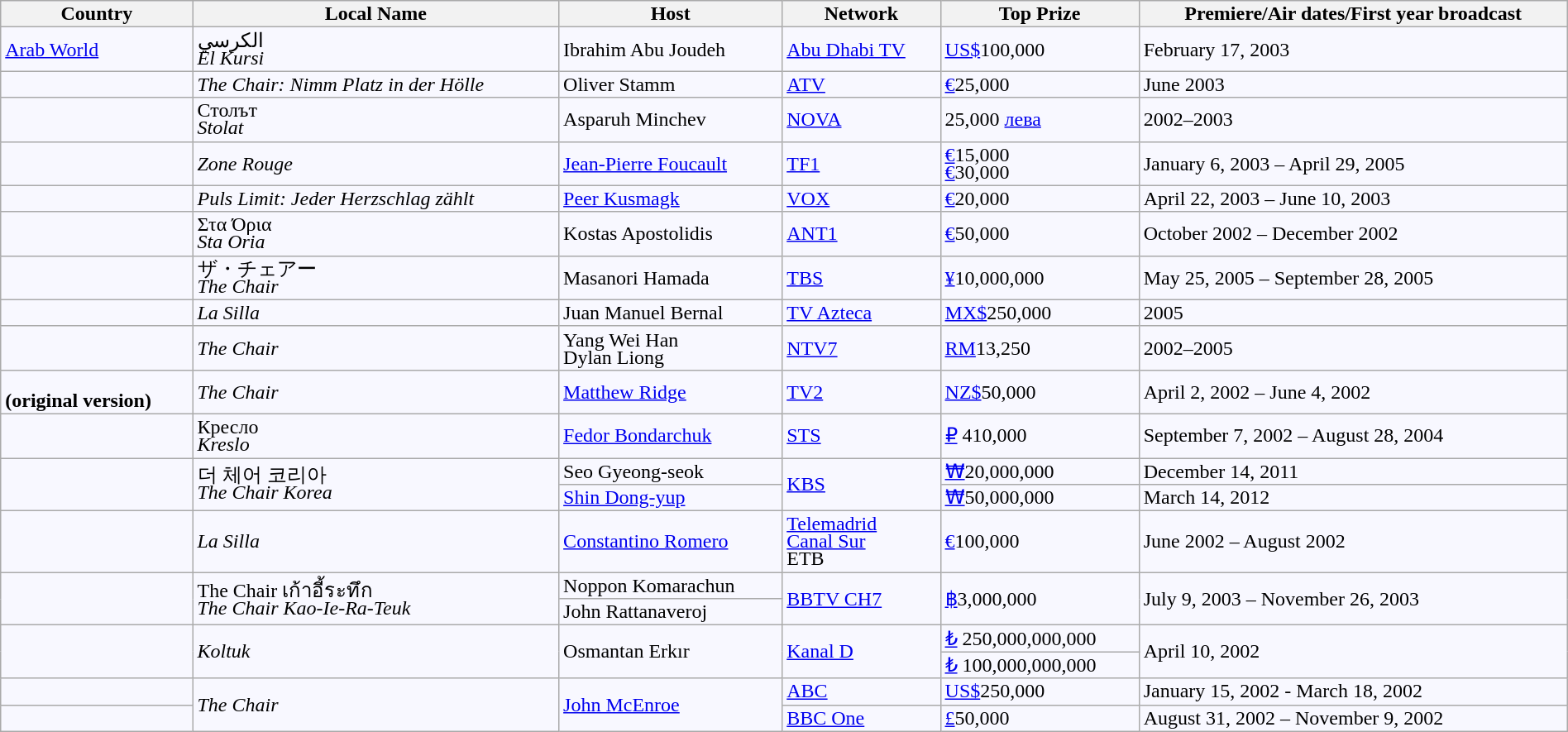<table class="wikitable" style="text-align:left; line-height:14px; background:#F8F8FF; width:100%;">
<tr>
<th>Country</th>
<th>Local Name</th>
<th>Host</th>
<th>Network</th>
<th>Top Prize</th>
<th>Premiere/Air dates/First year broadcast</th>
</tr>
<tr>
<td> <a href='#'>Arab World</a></td>
<td>الكرسي<br><em>El Kursi</em> </td>
<td>Ibrahim Abu Joudeh</td>
<td><a href='#'>Abu Dhabi TV</a></td>
<td><a href='#'>US$</a>100,000</td>
<td>February 17, 2003</td>
</tr>
<tr>
<td></td>
<td><em>The Chair: Nimm Platz in der Hölle</em></td>
<td>Oliver Stamm</td>
<td><a href='#'>ATV</a></td>
<td><a href='#'>€</a>25,000</td>
<td>June 2003</td>
</tr>
<tr>
<td></td>
<td>Столът<br><em>Stolat</em></td>
<td>Asparuh Minchev</td>
<td><a href='#'>NOVA</a></td>
<td>25,000 <a href='#'>лева</a></td>
<td>2002–2003</td>
</tr>
<tr>
<td></td>
<td><em>Zone Rouge</em></td>
<td><a href='#'>Jean-Pierre Foucault</a></td>
<td><a href='#'>TF1</a></td>
<td><a href='#'>€</a>15,000<br><a href='#'>€</a>30,000</td>
<td>January 6, 2003 – April 29, 2005</td>
</tr>
<tr>
<td></td>
<td><em>Puls Limit: Jeder Herzschlag zählt</em></td>
<td><a href='#'>Peer Kusmagk</a></td>
<td><a href='#'>VOX</a></td>
<td><a href='#'>€</a>20,000</td>
<td>April 22, 2003 – June 10, 2003</td>
</tr>
<tr>
<td></td>
<td>Στα Όρια<br><em>Sta Oria</em></td>
<td>Kostas Apostolidis</td>
<td><a href='#'>ANT1</a></td>
<td><a href='#'>€</a>50,000</td>
<td>October 2002 – December 2002</td>
</tr>
<tr>
<td></td>
<td>ザ・チェアー<br><em>The Chair</em></td>
<td>Masanori Hamada</td>
<td><a href='#'>TBS</a></td>
<td><a href='#'>¥</a>10,000,000</td>
<td>May 25, 2005 – September 28, 2005</td>
</tr>
<tr>
<td></td>
<td><em>La Silla</em></td>
<td>Juan Manuel Bernal</td>
<td><a href='#'>TV Azteca</a></td>
<td><a href='#'>MX$</a>250,000</td>
<td>2005</td>
</tr>
<tr>
<td></td>
<td><em>The Chair</em></td>
<td>Yang Wei Han<br>Dylan Liong</td>
<td><a href='#'>NTV7</a></td>
<td><a href='#'>RM</a>13,250</td>
<td>2002–2005</td>
</tr>
<tr>
<td><br> <strong>(original version)</strong></td>
<td><em>The Chair</em></td>
<td><a href='#'>Matthew Ridge</a></td>
<td><a href='#'>TV2</a></td>
<td><a href='#'>NZ$</a>50,000</td>
<td>April 2, 2002 – June 4, 2002</td>
</tr>
<tr>
<td></td>
<td>Кресло<br><em>Kreslo</em></td>
<td><a href='#'>Fedor Bondarchuk</a></td>
<td><a href='#'>STS</a></td>
<td><a href='#'>₽</a> 410,000</td>
<td>September 7, 2002 – August 28, 2004</td>
</tr>
<tr>
<td rowspan=2></td>
<td rowspan=2>더 체어 코리아<br><em>The Chair Korea</em></td>
<td>Seo Gyeong-seok</td>
<td rowspan=2><a href='#'>KBS</a></td>
<td><a href='#'>₩</a>20,000,000</td>
<td>December 14, 2011</td>
</tr>
<tr>
<td><a href='#'>Shin Dong-yup</a></td>
<td><a href='#'>₩</a>50,000,000</td>
<td>March 14, 2012</td>
</tr>
<tr>
<td></td>
<td><em>La Silla</em></td>
<td><a href='#'>Constantino Romero</a></td>
<td><a href='#'>Telemadrid</a><br><a href='#'>Canal Sur</a><br>ETB</td>
<td><a href='#'>€</a>100,000</td>
<td>June 2002 – August 2002</td>
</tr>
<tr>
<td rowspan=2></td>
<td rowspan=2>The Chair เก้าอี้ระทึก<br><em>The Chair Kao-Ie-Ra-Teuk</em></td>
<td>Noppon Komarachun</td>
<td rowspan=2><a href='#'>BBTV CH7</a></td>
<td rowspan=2><a href='#'>฿</a>3,000,000</td>
<td rowspan=2>July 9, 2003 – November 26, 2003</td>
</tr>
<tr>
<td>John Rattanaveroj</td>
</tr>
<tr>
<td rowspan=2></td>
<td rowspan=2><em>Koltuk</em></td>
<td rowspan=2>Osmantan Erkır</td>
<td rowspan=2><a href='#'>Kanal D</a></td>
<td><a href='#'>₺</a> 250,000,000,000</td>
<td rowspan=2>April 10, 2002</td>
</tr>
<tr>
<td><a href='#'>₺</a> 100,000,000,000</td>
</tr>
<tr>
<td></td>
<td rowspan="2"><em>The Chair</em></td>
<td rowspan="2"><a href='#'>John McEnroe</a></td>
<td><a href='#'>ABC</a></td>
<td><a href='#'>US$</a>250,000</td>
<td>January 15, 2002 - March 18, 2002</td>
</tr>
<tr>
<td></td>
<td><a href='#'>BBC One</a></td>
<td><a href='#'>£</a>50,000</td>
<td>August 31, 2002 – November 9, 2002</td>
</tr>
</table>
